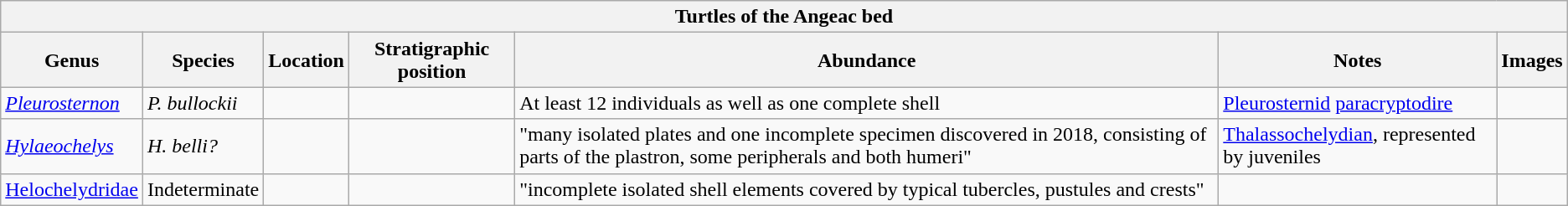<table class="wikitable sortable">
<tr>
<th colspan="7" align="center"><strong>Turtles of the Angeac bed</strong></th>
</tr>
<tr>
<th>Genus</th>
<th>Species</th>
<th>Location</th>
<th>Stratigraphic position</th>
<th>Abundance</th>
<th>Notes</th>
<th>Images</th>
</tr>
<tr>
<td><em><a href='#'>Pleurosternon</a></em></td>
<td><em>P. bullockii</em></td>
<td></td>
<td></td>
<td>At least 12 individuals as well as one complete shell</td>
<td><a href='#'>Pleurosternid</a> <a href='#'>paracryptodire</a></td>
<td></td>
</tr>
<tr>
<td><em><a href='#'>Hylaeochelys</a></em></td>
<td><em>H. belli?</em></td>
<td></td>
<td></td>
<td>"many isolated plates and one incomplete specimen discovered in 2018, consisting of parts of the plastron, some peripherals and both humeri"</td>
<td><a href='#'>Thalassochelydian</a>, represented by juveniles</td>
<td></td>
</tr>
<tr>
<td><a href='#'>Helochelydridae</a></td>
<td>Indeterminate</td>
<td></td>
<td></td>
<td>"incomplete isolated shell elements covered by typical tubercles, pustules and crests"</td>
<td></td>
<td></td>
</tr>
</table>
